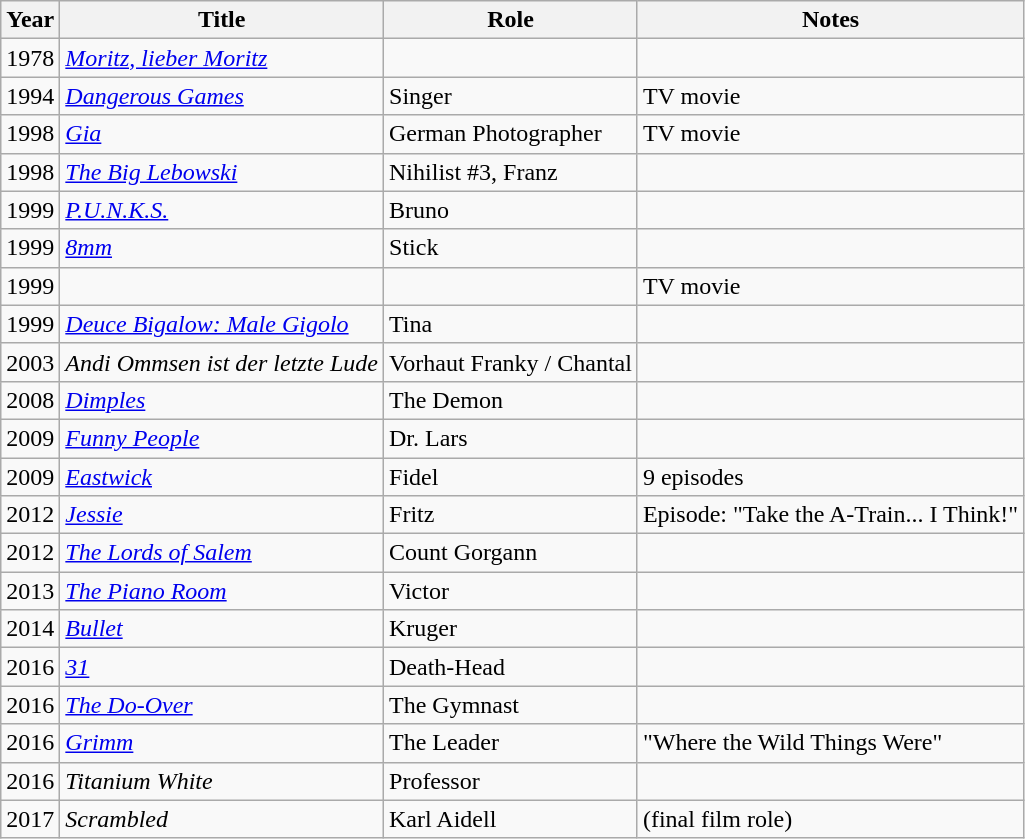<table class="wikitable">
<tr>
<th>Year</th>
<th>Title</th>
<th>Role</th>
<th>Notes</th>
</tr>
<tr>
<td>1978</td>
<td><em><a href='#'>Moritz, lieber Moritz</a></em></td>
<td></td>
<td></td>
</tr>
<tr>
<td>1994</td>
<td><em><a href='#'>Dangerous Games</a></em></td>
<td>Singer</td>
<td>TV movie</td>
</tr>
<tr>
<td>1998</td>
<td><em><a href='#'>Gia</a></em></td>
<td>German Photographer</td>
<td>TV movie</td>
</tr>
<tr>
<td>1998</td>
<td><em><a href='#'>The Big Lebowski</a></em></td>
<td>Nihilist #3, Franz</td>
<td></td>
</tr>
<tr>
<td>1999</td>
<td><em><a href='#'>P.U.N.K.S.</a></em></td>
<td>Bruno</td>
<td></td>
</tr>
<tr>
<td>1999</td>
<td><em><a href='#'>8mm</a></em></td>
<td>Stick</td>
<td></td>
</tr>
<tr>
<td>1999</td>
<td><em></em></td>
<td></td>
<td>TV movie</td>
</tr>
<tr>
<td>1999</td>
<td><em><a href='#'>Deuce Bigalow: Male Gigolo</a></em></td>
<td>Tina</td>
<td></td>
</tr>
<tr>
<td>2003</td>
<td><em>Andi Ommsen ist der letzte Lude</em></td>
<td>Vorhaut Franky / Chantal</td>
<td></td>
</tr>
<tr>
<td>2008</td>
<td><em><a href='#'>Dimples</a></em></td>
<td>The Demon</td>
<td></td>
</tr>
<tr>
<td>2009</td>
<td><em><a href='#'>Funny People</a></em></td>
<td>Dr. Lars</td>
<td></td>
</tr>
<tr>
<td>2009</td>
<td><em><a href='#'>Eastwick</a></em></td>
<td>Fidel</td>
<td>9 episodes</td>
</tr>
<tr>
<td>2012</td>
<td><em><a href='#'>Jessie</a></em></td>
<td>Fritz</td>
<td>Episode: "Take the A-Train... I Think!"</td>
</tr>
<tr>
<td>2012</td>
<td><em><a href='#'>The Lords of Salem</a></em></td>
<td>Count Gorgann</td>
<td></td>
</tr>
<tr>
<td>2013</td>
<td><em><a href='#'>The Piano Room</a></em></td>
<td>Victor</td>
<td></td>
</tr>
<tr>
<td>2014</td>
<td><em><a href='#'>Bullet</a></em></td>
<td>Kruger</td>
<td></td>
</tr>
<tr>
<td>2016</td>
<td><em><a href='#'>31</a></em></td>
<td>Death-Head</td>
<td></td>
</tr>
<tr>
<td>2016</td>
<td><em><a href='#'>The Do-Over</a></em></td>
<td>The Gymnast</td>
<td></td>
</tr>
<tr>
<td>2016</td>
<td><em><a href='#'>Grimm</a></em></td>
<td>The Leader</td>
<td>"Where the Wild Things Were"</td>
</tr>
<tr>
<td>2016</td>
<td><em>Titanium White</em></td>
<td>Professor</td>
<td></td>
</tr>
<tr>
<td>2017</td>
<td><em>Scrambled</em></td>
<td>Karl Aidell</td>
<td>(final film role)</td>
</tr>
</table>
